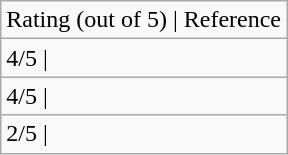<table class="wikitable">
<tr>
<td Reviewer>Rating (out of 5) | Reference</td>
</tr>
<tr>
<td>4/5 | </td>
</tr>
<tr>
<td>4/5 | </td>
</tr>
<tr>
<td>2/5 | </td>
</tr>
</table>
